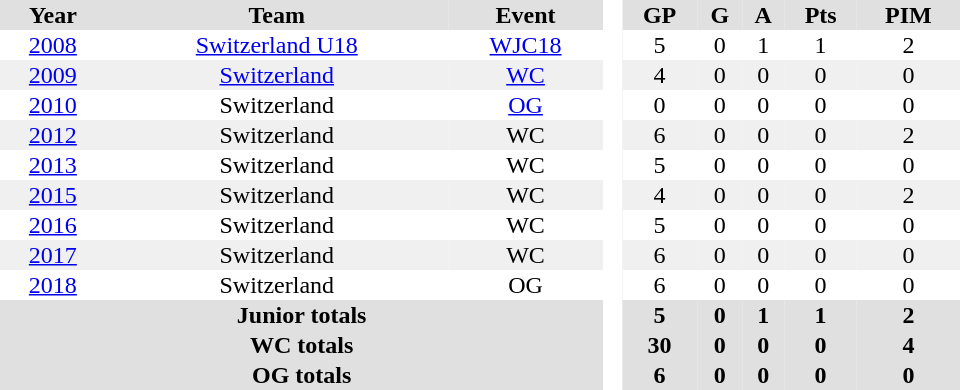<table border="0" cellpadding="1" cellspacing="0" style="text-align:center; width:40em">
<tr ALIGN="center" bgcolor="#e0e0e0">
<th>Year</th>
<th>Team</th>
<th>Event</th>
<th ALIGN="center" rowspan="99" bgcolor="#ffffff"> </th>
<th>GP</th>
<th>G</th>
<th>A</th>
<th>Pts</th>
<th>PIM</th>
</tr>
<tr>
<td><a href='#'>2008</a></td>
<td><a href='#'>Switzerland U18</a></td>
<td><a href='#'>WJC18</a></td>
<td>5</td>
<td>0</td>
<td>1</td>
<td>1</td>
<td>2</td>
</tr>
<tr bgcolor="#f0f0f0">
<td><a href='#'>2009</a></td>
<td><a href='#'>Switzerland</a></td>
<td><a href='#'>WC</a></td>
<td>4</td>
<td>0</td>
<td>0</td>
<td>0</td>
<td>0</td>
</tr>
<tr>
<td><a href='#'>2010</a></td>
<td>Switzerland</td>
<td><a href='#'>OG</a></td>
<td>0</td>
<td>0</td>
<td>0</td>
<td>0</td>
<td>0</td>
</tr>
<tr bgcolor="#f0f0f0">
<td><a href='#'>2012</a></td>
<td>Switzerland</td>
<td>WC</td>
<td>6</td>
<td>0</td>
<td>0</td>
<td>0</td>
<td>2</td>
</tr>
<tr>
<td><a href='#'>2013</a></td>
<td>Switzerland</td>
<td>WC</td>
<td>5</td>
<td>0</td>
<td>0</td>
<td>0</td>
<td>0</td>
</tr>
<tr bgcolor="#f0f0f0">
<td><a href='#'>2015</a></td>
<td>Switzerland</td>
<td>WC</td>
<td>4</td>
<td>0</td>
<td>0</td>
<td>0</td>
<td>2</td>
</tr>
<tr>
<td><a href='#'>2016</a></td>
<td>Switzerland</td>
<td>WC</td>
<td>5</td>
<td>0</td>
<td>0</td>
<td>0</td>
<td>0</td>
</tr>
<tr bgcolor="#f0f0f0">
<td><a href='#'>2017</a></td>
<td>Switzerland</td>
<td>WC</td>
<td>6</td>
<td>0</td>
<td>0</td>
<td>0</td>
<td>0</td>
</tr>
<tr>
<td><a href='#'>2018</a></td>
<td>Switzerland</td>
<td>OG</td>
<td>6</td>
<td>0</td>
<td>0</td>
<td>0</td>
<td>0</td>
</tr>
<tr bgcolor="#e0e0e0">
<th colspan="3">Junior totals</th>
<th>5</th>
<th>0</th>
<th>1</th>
<th>1</th>
<th>2</th>
</tr>
<tr bgcolor="#e0e0e0">
<th colspan="3">WC totals</th>
<th>30</th>
<th>0</th>
<th>0</th>
<th>0</th>
<th>4</th>
</tr>
<tr bgcolor="#e0e0e0">
<th colspan="3">OG totals</th>
<th>6</th>
<th>0</th>
<th>0</th>
<th>0</th>
<th>0</th>
</tr>
</table>
